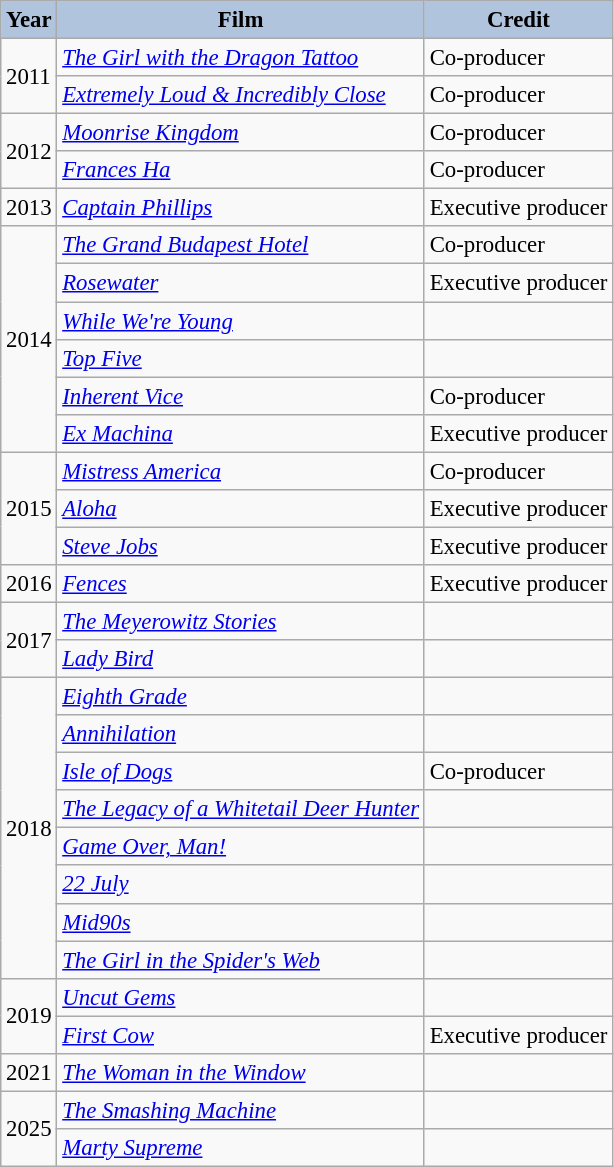<table class="wikitable" style="font-size:95%;">
<tr>
<th style="background:#B0C4DE;">Year</th>
<th style="background:#B0C4DE;">Film</th>
<th style="background:#B0C4DE;">Credit</th>
</tr>
<tr>
<td rowspan=2>2011</td>
<td><em><a href='#'>The Girl with the Dragon Tattoo</a></em></td>
<td>Co-producer</td>
</tr>
<tr>
<td><em><a href='#'>Extremely Loud & Incredibly Close</a></em></td>
<td>Co-producer</td>
</tr>
<tr>
<td rowspan=2>2012</td>
<td><em><a href='#'>Moonrise Kingdom</a></em></td>
<td>Co-producer</td>
</tr>
<tr>
<td><em><a href='#'>Frances Ha</a></em></td>
<td>Co-producer</td>
</tr>
<tr>
<td>2013</td>
<td><em><a href='#'>Captain Phillips</a></em></td>
<td>Executive producer</td>
</tr>
<tr>
<td rowspan=6>2014</td>
<td><em><a href='#'>The Grand Budapest Hotel</a></em></td>
<td>Co-producer</td>
</tr>
<tr>
<td><em><a href='#'>Rosewater</a></em></td>
<td>Executive producer</td>
</tr>
<tr>
<td><em><a href='#'>While We're Young</a></em></td>
<td></td>
</tr>
<tr>
<td><em><a href='#'>Top Five</a></em></td>
<td></td>
</tr>
<tr>
<td><em><a href='#'>Inherent Vice</a></em></td>
<td>Co-producer</td>
</tr>
<tr>
<td><em><a href='#'>Ex Machina</a></em></td>
<td>Executive producer</td>
</tr>
<tr>
<td rowspan=3>2015</td>
<td><em><a href='#'>Mistress America</a></em></td>
<td>Co-producer</td>
</tr>
<tr>
<td><em><a href='#'>Aloha</a></em></td>
<td>Executive producer</td>
</tr>
<tr>
<td><em><a href='#'>Steve Jobs</a></em></td>
<td>Executive producer</td>
</tr>
<tr>
<td>2016</td>
<td><em><a href='#'>Fences</a></em></td>
<td>Executive producer</td>
</tr>
<tr>
<td rowspan=2>2017</td>
<td><em><a href='#'>The Meyerowitz Stories</a></em></td>
<td></td>
</tr>
<tr>
<td><em><a href='#'>Lady Bird</a></em></td>
<td></td>
</tr>
<tr>
<td rowspan=8>2018</td>
<td><em><a href='#'>Eighth Grade</a></em></td>
<td></td>
</tr>
<tr>
<td><em><a href='#'>Annihilation</a></em></td>
<td></td>
</tr>
<tr>
<td><em><a href='#'>Isle of Dogs</a></em></td>
<td>Co-producer</td>
</tr>
<tr>
<td><em><a href='#'>The Legacy of a Whitetail Deer Hunter</a></em></td>
<td></td>
</tr>
<tr>
<td><em><a href='#'>Game Over, Man!</a></em></td>
<td></td>
</tr>
<tr>
<td><em><a href='#'>22 July</a></em></td>
<td></td>
</tr>
<tr>
<td><em><a href='#'>Mid90s</a></em></td>
<td></td>
</tr>
<tr>
<td><em><a href='#'>The Girl in the Spider's Web</a></em></td>
<td></td>
</tr>
<tr>
<td rowspan=2>2019</td>
<td><em><a href='#'>Uncut Gems</a></em></td>
<td></td>
</tr>
<tr>
<td><em><a href='#'>First Cow</a></em></td>
<td>Executive producer</td>
</tr>
<tr>
<td>2021</td>
<td><em><a href='#'>The Woman in the Window</a></em></td>
<td></td>
</tr>
<tr>
<td rowspan="2">2025</td>
<td><em><a href='#'>The Smashing Machine</a></em></td>
<td></td>
</tr>
<tr>
<td><em><a href='#'>Marty Supreme</a></em></td>
<td></td>
</tr>
</table>
